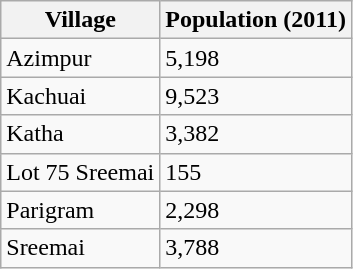<table class="wikitable sortable">
<tr>
<th>Village</th>
<th>Population (2011)</th>
</tr>
<tr>
<td>Azimpur</td>
<td>5,198</td>
</tr>
<tr>
<td>Kachuai</td>
<td>9,523</td>
</tr>
<tr>
<td>Katha</td>
<td>3,382</td>
</tr>
<tr>
<td>Lot 75 Sreemai</td>
<td>155</td>
</tr>
<tr>
<td>Parigram</td>
<td>2,298</td>
</tr>
<tr>
<td>Sreemai</td>
<td>3,788</td>
</tr>
</table>
